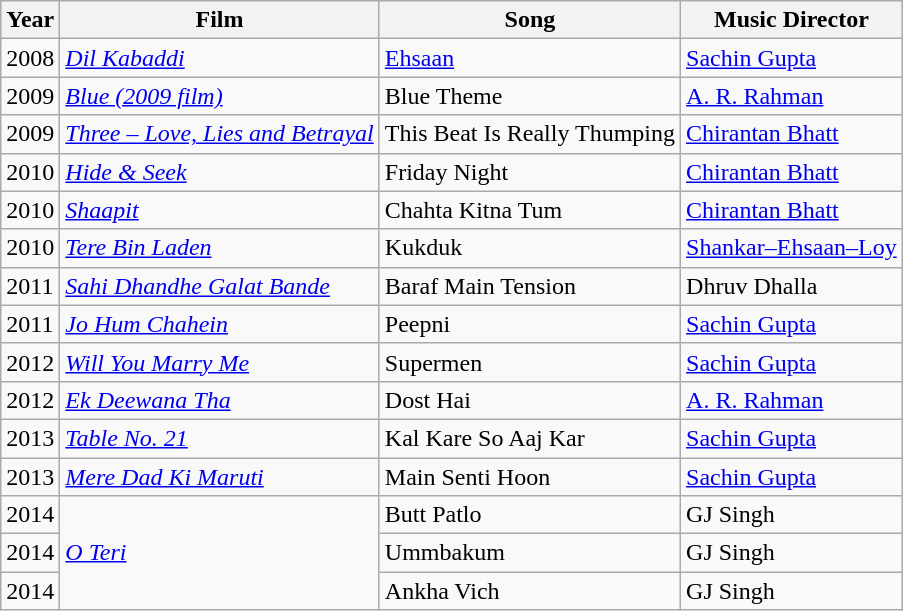<table class="wikitable">
<tr>
<th>Year</th>
<th>Film</th>
<th>Song</th>
<th>Music Director</th>
</tr>
<tr>
<td>2008</td>
<td><em><a href='#'>Dil Kabaddi</a></em></td>
<td><a href='#'>Ehsaan</a></td>
<td><a href='#'>Sachin Gupta</a></td>
</tr>
<tr>
<td>2009</td>
<td><em><a href='#'>Blue (2009 film)</a></em></td>
<td>Blue Theme</td>
<td><a href='#'>A. R. Rahman</a></td>
</tr>
<tr>
<td>2009</td>
<td><em><a href='#'>Three – Love, Lies and Betrayal</a></em></td>
<td>This Beat Is Really Thumping</td>
<td><a href='#'>Chirantan Bhatt</a></td>
</tr>
<tr>
<td>2010</td>
<td><a href='#'><em>Hide & Seek</em></a></td>
<td>Friday Night</td>
<td><a href='#'>Chirantan Bhatt</a></td>
</tr>
<tr>
<td>2010</td>
<td><em><a href='#'>Shaapit</a></em></td>
<td>Chahta Kitna Tum</td>
<td><a href='#'>Chirantan Bhatt</a></td>
</tr>
<tr>
<td>2010</td>
<td><em><a href='#'>Tere Bin Laden</a></em></td>
<td>Kukduk</td>
<td><a href='#'>Shankar–Ehsaan–Loy</a></td>
</tr>
<tr>
<td>2011</td>
<td><em><a href='#'>Sahi Dhandhe Galat Bande</a></em></td>
<td>Baraf Main Tension</td>
<td>Dhruv Dhalla</td>
</tr>
<tr>
<td>2011</td>
<td><em><a href='#'>Jo Hum Chahein</a></em></td>
<td>Peepni</td>
<td><a href='#'>Sachin Gupta</a></td>
</tr>
<tr>
<td>2012</td>
<td><em><a href='#'>Will You Marry Me</a></em></td>
<td>Supermen</td>
<td><a href='#'>Sachin Gupta</a></td>
</tr>
<tr>
<td>2012</td>
<td><em><a href='#'>Ek Deewana Tha</a></em></td>
<td>Dost Hai</td>
<td><a href='#'>A. R. Rahman</a></td>
</tr>
<tr>
<td>2013</td>
<td><em><a href='#'>Table No. 21</a></em></td>
<td>Kal Kare So Aaj Kar</td>
<td><a href='#'>Sachin Gupta</a></td>
</tr>
<tr>
<td>2013</td>
<td><em><a href='#'>Mere Dad Ki Maruti</a></em></td>
<td>Main Senti Hoon</td>
<td><a href='#'>Sachin Gupta</a></td>
</tr>
<tr>
<td>2014</td>
<td rowspan="3"><em><a href='#'>O Teri</a></em></td>
<td>Butt Patlo</td>
<td>GJ Singh</td>
</tr>
<tr>
<td>2014</td>
<td>Ummbakum</td>
<td>GJ Singh</td>
</tr>
<tr>
<td>2014</td>
<td>Ankha Vich</td>
<td>GJ Singh</td>
</tr>
</table>
